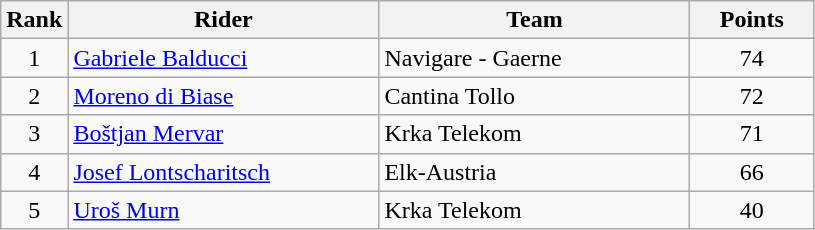<table class="wikitable">
<tr>
<th>Rank</th>
<th>Rider</th>
<th>Team</th>
<th>Points</th>
</tr>
<tr>
<td align=center>1</td>
<td width=200> <a href='#'>Gabriele Balducci</a> </td>
<td width=200>Navigare - Gaerne</td>
<td width=75 align=center>74</td>
</tr>
<tr>
<td align=center>2</td>
<td> <a href='#'>Moreno di Biase</a></td>
<td>Cantina Tollo</td>
<td align=center>72</td>
</tr>
<tr>
<td align=center>3</td>
<td> <a href='#'>Boštjan Mervar</a></td>
<td>Krka Telekom</td>
<td align=center>71</td>
</tr>
<tr>
<td align=center>4</td>
<td> <a href='#'>Josef Lontscharitsch</a></td>
<td>Elk-Austria</td>
<td align=center>66</td>
</tr>
<tr>
<td align=center>5</td>
<td> <a href='#'>Uroš Murn</a></td>
<td>Krka Telekom</td>
<td align=center>40</td>
</tr>
</table>
